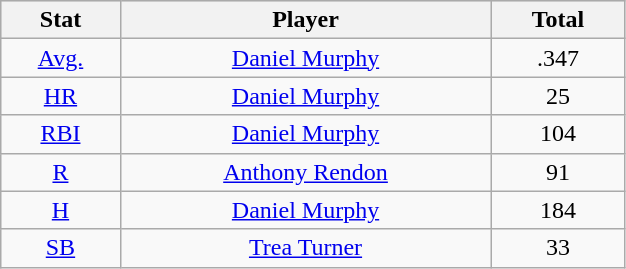<table class="wikitable" style="width:33%;">
<tr style="text-align:center; background:#ddd;">
<th>Stat</th>
<th>Player</th>
<th>Total</th>
</tr>
<tr align=center>
<td><a href='#'>Avg.</a></td>
<td><a href='#'>Daniel Murphy</a></td>
<td>.347</td>
</tr>
<tr align=center>
<td><a href='#'>HR</a></td>
<td><a href='#'>Daniel Murphy</a></td>
<td>25</td>
</tr>
<tr align=center>
<td><a href='#'>RBI</a></td>
<td><a href='#'>Daniel Murphy</a></td>
<td>104</td>
</tr>
<tr align=center>
<td><a href='#'>R</a></td>
<td><a href='#'>Anthony Rendon</a></td>
<td>91</td>
</tr>
<tr align=center>
<td><a href='#'>H</a></td>
<td><a href='#'>Daniel Murphy</a></td>
<td>184</td>
</tr>
<tr align=center>
<td><a href='#'>SB</a></td>
<td><a href='#'>Trea Turner</a></td>
<td>33</td>
</tr>
</table>
